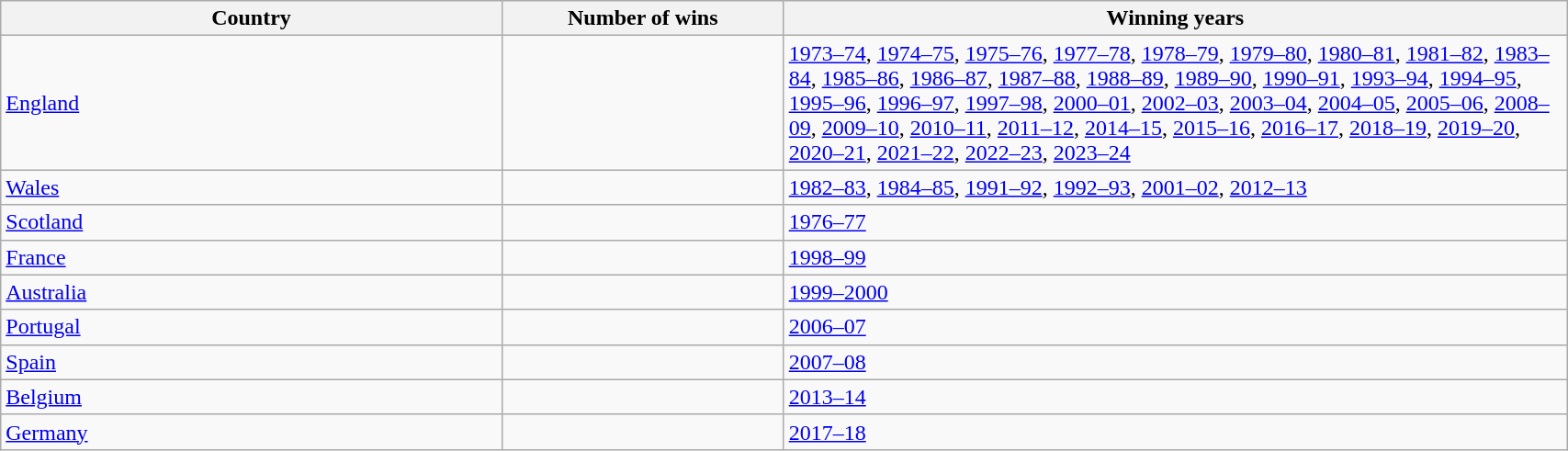<table class="wikitable" style="width:90%">
<tr>
<th Width=32%>Country</th>
<th Width=18%>Number of wins</th>
<th Width=50%>Winning years</th>
</tr>
<tr>
<td> <a href='#'>England</a></td>
<td></td>
<td><a href='#'>1973–74</a>, <a href='#'>1974–75</a>, <a href='#'>1975–76</a>, <a href='#'>1977–78</a>, <a href='#'>1978–79</a>, <a href='#'>1979–80</a>, <a href='#'>1980–81</a>, <a href='#'>1981–82</a>, <a href='#'>1983–84</a>, <a href='#'>1985–86</a>, <a href='#'>1986–87</a>, <a href='#'>1987–88</a>, <a href='#'>1988–89</a>, <a href='#'>1989–90</a>, <a href='#'>1990–91</a>, <a href='#'>1993–94</a>, <a href='#'>1994–95</a>, <a href='#'>1995–96</a>, <a href='#'>1996–97</a>, <a href='#'>1997–98</a>, <a href='#'>2000–01</a>, <a href='#'>2002–03</a>, <a href='#'>2003–04</a>, <a href='#'>2004–05</a>, <a href='#'>2005–06</a>, <a href='#'>2008–09</a>, <a href='#'>2009–10</a>, <a href='#'>2010–11</a>, <a href='#'>2011–12</a>, <a href='#'>2014–15</a>, <a href='#'>2015–16</a>, <a href='#'>2016–17</a>, <a href='#'>2018–19</a>, <a href='#'>2019–20</a>, <a href='#'>2020–21</a>, <a href='#'>2021–22</a>, <a href='#'>2022–23</a>, <a href='#'>2023–24</a></td>
</tr>
<tr>
<td> <a href='#'>Wales</a></td>
<td></td>
<td><a href='#'>1982–83</a>, <a href='#'>1984–85</a>, <a href='#'>1991–92</a>, <a href='#'>1992–93</a>, <a href='#'>2001–02</a>, <a href='#'>2012–13</a></td>
</tr>
<tr>
<td> <a href='#'>Scotland</a></td>
<td></td>
<td><a href='#'>1976–77</a></td>
</tr>
<tr>
<td> <a href='#'>France</a></td>
<td></td>
<td><a href='#'>1998–99</a></td>
</tr>
<tr>
<td> <a href='#'>Australia</a></td>
<td></td>
<td><a href='#'>1999–2000</a></td>
</tr>
<tr>
<td> <a href='#'>Portugal</a></td>
<td></td>
<td><a href='#'>2006–07</a></td>
</tr>
<tr>
<td> <a href='#'>Spain</a></td>
<td></td>
<td><a href='#'>2007–08</a></td>
</tr>
<tr>
<td> <a href='#'>Belgium</a></td>
<td></td>
<td><a href='#'>2013–14</a></td>
</tr>
<tr>
<td> <a href='#'>Germany</a></td>
<td></td>
<td><a href='#'>2017–18</a></td>
</tr>
</table>
